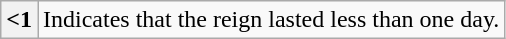<table class="wikitable">
<tr>
<th><strong><1</strong></th>
<td>Indicates that the reign lasted less than one day.</td>
</tr>
</table>
